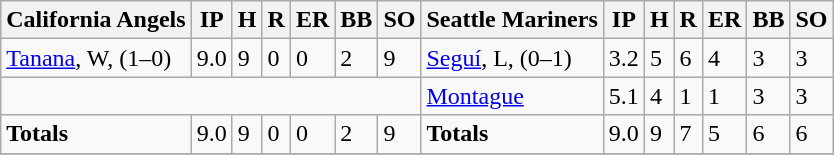<table class="wikitable">
<tr>
<th><strong>California Angels</strong></th>
<th>IP</th>
<th>H</th>
<th>R</th>
<th>ER</th>
<th>BB</th>
<th>SO</th>
<th><strong>Seattle Mariners</strong></th>
<th>IP</th>
<th>H</th>
<th>R</th>
<th>ER</th>
<th>BB</th>
<th>SO</th>
</tr>
<tr>
<td><a href='#'>Tanana</a>, W, (1–0)</td>
<td>9.0</td>
<td>9</td>
<td>0</td>
<td>0</td>
<td>2</td>
<td>9</td>
<td><a href='#'>Seguí</a>, L, (0–1)</td>
<td>3.2</td>
<td>5</td>
<td>6</td>
<td>4</td>
<td>3</td>
<td>3</td>
</tr>
<tr>
<td colspan="7"></td>
<td><a href='#'>Montague</a></td>
<td>5.1</td>
<td>4</td>
<td>1</td>
<td>1</td>
<td>3</td>
<td>3</td>
</tr>
<tr>
<td><strong>Totals</strong></td>
<td>9.0</td>
<td>9</td>
<td>0</td>
<td>0</td>
<td>2</td>
<td>9</td>
<td><strong>Totals</strong></td>
<td>9.0</td>
<td>9</td>
<td>7</td>
<td>5</td>
<td>6</td>
<td>6</td>
</tr>
<tr>
</tr>
</table>
